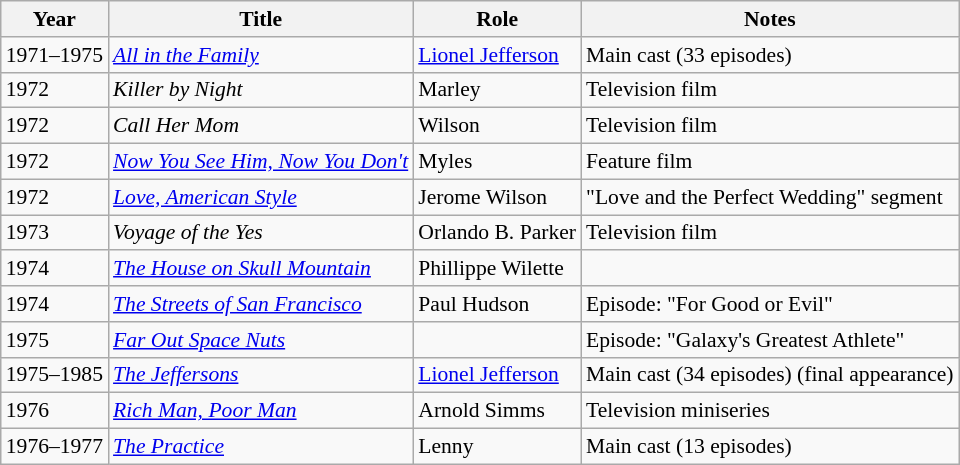<table class="wikitable" style="font-size: 90%;">
<tr>
<th>Year</th>
<th>Title</th>
<th>Role</th>
<th>Notes</th>
</tr>
<tr>
<td>1971–1975</td>
<td><em><a href='#'>All in the Family</a></em></td>
<td><a href='#'>Lionel Jefferson</a></td>
<td>Main cast (33 episodes)</td>
</tr>
<tr>
<td>1972</td>
<td><em>Killer by Night</em></td>
<td>Marley</td>
<td>Television film</td>
</tr>
<tr>
<td>1972</td>
<td><em>Call Her Mom</em></td>
<td>Wilson</td>
<td>Television film</td>
</tr>
<tr>
<td>1972</td>
<td><em><a href='#'>Now You See Him, Now You Don't</a></em></td>
<td>Myles</td>
<td>Feature film</td>
</tr>
<tr>
<td>1972</td>
<td><em><a href='#'>Love, American Style</a></em></td>
<td>Jerome Wilson</td>
<td>"Love and the Perfect Wedding" segment</td>
</tr>
<tr>
<td>1973</td>
<td><em>Voyage of the Yes</em></td>
<td>Orlando B. Parker</td>
<td>Television film</td>
</tr>
<tr>
<td>1974</td>
<td><em><a href='#'>The House on Skull Mountain</a></em></td>
<td>Phillippe Wilette</td>
<td></td>
</tr>
<tr>
<td>1974</td>
<td><em><a href='#'>The Streets of San Francisco</a></em></td>
<td>Paul Hudson</td>
<td>Episode: "For Good or Evil"</td>
</tr>
<tr>
<td>1975</td>
<td><em><a href='#'>Far Out Space Nuts</a></em></td>
<td></td>
<td>Episode: "Galaxy's Greatest Athlete"</td>
</tr>
<tr>
<td>1975–1985</td>
<td><em><a href='#'>The Jeffersons</a></em></td>
<td><a href='#'>Lionel Jefferson</a></td>
<td>Main cast (34 episodes) (final appearance)</td>
</tr>
<tr>
<td>1976</td>
<td><em><a href='#'>Rich Man, Poor Man</a></em></td>
<td>Arnold Simms</td>
<td>Television miniseries</td>
</tr>
<tr>
<td>1976–1977</td>
<td><em><a href='#'>The Practice</a></em></td>
<td>Lenny</td>
<td>Main cast (13 episodes)</td>
</tr>
</table>
